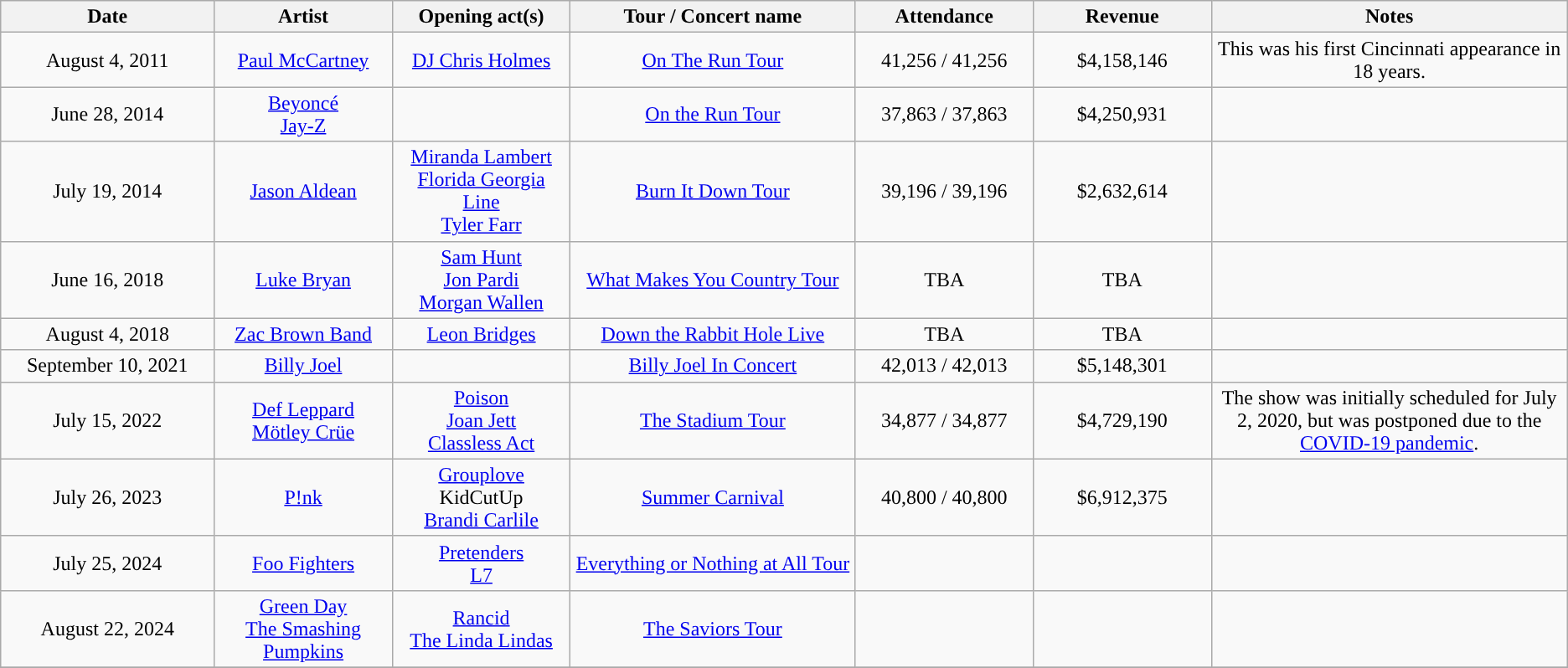<table class="wikitable" style="text-align:center;">
<tr>
<th width=12% style="text-align:center;">Date</th>
<th width=10% style="text-align:center;">Artist</th>
<th width=10% style="text-align:center;">Opening act(s)</th>
<th width=16% style="text-align:center;">Tour / Concert name</th>
<th width=10% style="text-align:center;">Attendance</th>
<th width=10% style="text-align:center;">Revenue</th>
<th width=20% style="text-align:center;">Notes</th>
</tr>
<tr>
<td>August 4, 2011</td>
<td><a href='#'>Paul McCartney</a></td>
<td><a href='#'>DJ Chris Holmes</a></td>
<td><a href='#'>On The Run Tour</a></td>
<td>41,256 / 41,256</td>
<td>$4,158,146</td>
<td>This was his first Cincinnati appearance in 18 years.</td>
</tr>
<tr>
<td>June 28, 2014</td>
<td><a href='#'>Beyoncé</a><br><a href='#'>Jay-Z</a></td>
<td></td>
<td><a href='#'>On the Run Tour</a></td>
<td>37,863 / 37,863</td>
<td>$4,250,931</td>
<td></td>
</tr>
<tr>
<td>July 19, 2014</td>
<td><a href='#'>Jason Aldean</a></td>
<td><a href='#'>Miranda Lambert</a><br><a href='#'>Florida Georgia Line</a><br><a href='#'>Tyler Farr</a></td>
<td><a href='#'>Burn It Down Tour</a></td>
<td>39,196 / 39,196</td>
<td>$2,632,614</td>
<td></td>
</tr>
<tr>
<td>June 16, 2018</td>
<td><a href='#'>Luke Bryan</a></td>
<td><a href='#'>Sam Hunt</a><br><a href='#'>Jon Pardi</a><br><a href='#'>Morgan Wallen</a></td>
<td><a href='#'>What Makes You Country Tour</a></td>
<td>TBA</td>
<td>TBA</td>
<td></td>
</tr>
<tr>
<td>August 4, 2018</td>
<td><a href='#'>Zac Brown Band</a></td>
<td><a href='#'>Leon Bridges</a></td>
<td><a href='#'>Down the Rabbit Hole Live</a></td>
<td>TBA</td>
<td>TBA</td>
<td></td>
</tr>
<tr>
<td>September 10, 2021</td>
<td><a href='#'>Billy Joel</a></td>
<td></td>
<td><a href='#'>Billy Joel In Concert</a></td>
<td>42,013 / 42,013</td>
<td>$5,148,301</td>
<td></td>
</tr>
<tr>
<td>July 15, 2022</td>
<td><a href='#'>Def Leppard</a><br><a href='#'>Mötley Crüe</a></td>
<td><a href='#'>Poison</a><br><a href='#'>Joan Jett</a><br><a href='#'>Classless Act</a></td>
<td><a href='#'>The Stadium Tour</a></td>
<td>34,877 / 34,877</td>
<td>$4,729,190</td>
<td>The show was initially scheduled for July 2, 2020, but was postponed due to the <a href='#'>COVID-19 pandemic</a>.</td>
</tr>
<tr>
<td>July 26, 2023</td>
<td><a href='#'>P!nk</a></td>
<td><a href='#'>Grouplove</a><br>KidCutUp<br><a href='#'>Brandi Carlile</a></td>
<td><a href='#'>Summer Carnival</a></td>
<td>40,800 / 40,800</td>
<td>$6,912,375</td>
<td></td>
</tr>
<tr>
<td>July 25, 2024</td>
<td><a href='#'>Foo Fighters</a></td>
<td><a href='#'>Pretenders</a><br><a href='#'>L7</a></td>
<td><a href='#'>Everything or Nothing at All Tour</a></td>
<td></td>
<td></td>
<td></td>
</tr>
<tr>
<td>August 22, 2024</td>
<td><a href='#'>Green Day</a><br><a href='#'>The Smashing Pumpkins</a></td>
<td><a href='#'>Rancid</a><br><a href='#'>The Linda Lindas</a></td>
<td><a href='#'>The Saviors Tour</a></td>
<td></td>
<td></td>
<td></td>
</tr>
<tr>
</tr>
</table>
